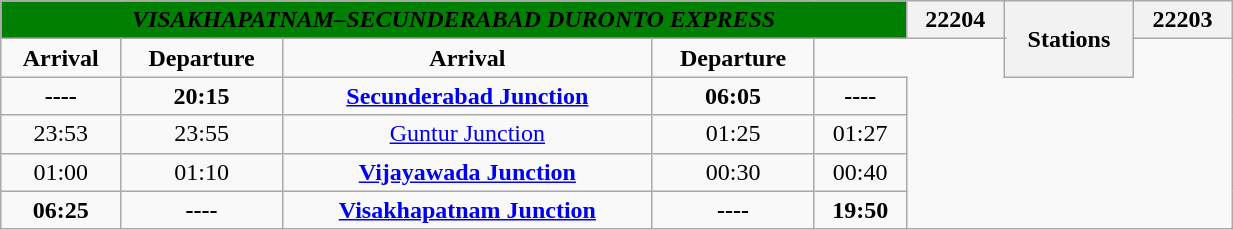<table class="wikitable" width="65%" style="text-align: center;">
<tr>
<th colspan="5" align="center" style="background:GREEN;"><span><em>VISAKHAPATNAM–SECUNDERABAD DURONTO EXPRESS</em></span></th>
<th colspan="2">22204</th>
<th rowspan="2">Stations</th>
<th colspan="2">22203</th>
</tr>
<tr>
<td><strong>Arrival</strong></td>
<td><strong>Departure</strong></td>
<td><strong>Arrival</strong></td>
<td><strong>Departure</strong></td>
</tr>
<tr>
<td><strong>----</strong></td>
<td><strong>20:15</strong></td>
<td><strong><a href='#'>Secunderabad Junction</a></strong></td>
<td><strong>06:05</strong></td>
<td><strong>----</strong></td>
</tr>
<tr>
<td>23:53</td>
<td>23:55</td>
<td><a href='#'>Guntur Junction</a></td>
<td>01:25</td>
<td>01:27</td>
</tr>
<tr>
<td>01:00</td>
<td>01:10</td>
<td><strong><a href='#'>Vijayawada Junction</a></strong></td>
<td>00:30</td>
<td>00:40</td>
</tr>
<tr>
<td><strong>06:25</strong></td>
<td><strong>----</strong></td>
<td><strong><a href='#'>Visakhapatnam Junction</a></strong></td>
<td><strong>----</strong></td>
<td><strong>19:50</strong></td>
</tr>
</table>
